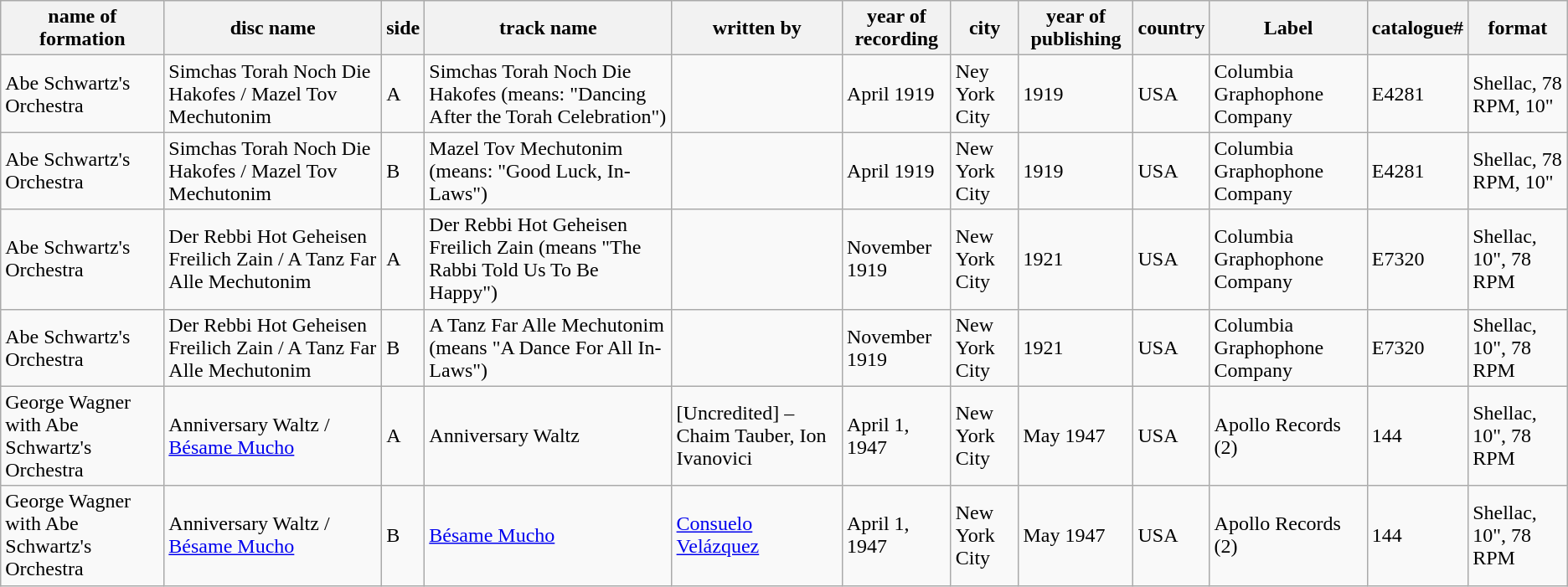<table class="wikitable">
<tr>
<th>name of formation</th>
<th>disc name</th>
<th>side</th>
<th>track name</th>
<th>written by</th>
<th>year of recording</th>
<th>city</th>
<th>year of publishing</th>
<th>country</th>
<th>Label</th>
<th>catalogue#</th>
<th>format</th>
</tr>
<tr>
<td>Abe Schwartz's Orchestra</td>
<td>Simchas Torah Noch Die Hakofes / Mazel Tov Mechutonim</td>
<td>A</td>
<td>Simchas Torah Noch Die Hakofes (means: "Dancing After the Torah Celebration")</td>
<td></td>
<td>April 1919</td>
<td>Ney York City</td>
<td>1919</td>
<td>USA</td>
<td>Columbia Graphophone Company</td>
<td>E4281</td>
<td>Shellac, 78 RPM, 10"</td>
</tr>
<tr>
<td>Abe Schwartz's Orchestra</td>
<td>Simchas Torah Noch Die Hakofes / Mazel Tov Mechutonim</td>
<td>B</td>
<td>Mazel Tov Mechutonim (means: "Good Luck, In-Laws")</td>
<td></td>
<td>April 1919</td>
<td>New York City</td>
<td>1919</td>
<td>USA</td>
<td>Columbia Graphophone Company</td>
<td>E4281</td>
<td>Shellac, 78 RPM, 10"</td>
</tr>
<tr>
<td>Abe Schwartz's Orchestra</td>
<td>Der Rebbi Hot Geheisen Freilich Zain / A Tanz Far Alle Mechutonim</td>
<td>A</td>
<td>Der Rebbi Hot Geheisen Freilich Zain (means "The Rabbi Told Us To Be Happy")</td>
<td></td>
<td>November 1919</td>
<td>New York City</td>
<td>1921</td>
<td>USA</td>
<td>Columbia Graphophone Company</td>
<td>E7320</td>
<td>Shellac, 10", 78 RPM</td>
</tr>
<tr>
<td>Abe Schwartz's Orchestra</td>
<td>Der Rebbi Hot Geheisen Freilich Zain / A Tanz Far Alle Mechutonim</td>
<td>B</td>
<td>A Tanz Far Alle Mechutonim (means "A Dance For All In-Laws")</td>
<td></td>
<td>November 1919</td>
<td>New York City</td>
<td>1921</td>
<td>USA</td>
<td>Columbia Graphophone Company</td>
<td>E7320</td>
<td>Shellac, 10", 78 RPM</td>
</tr>
<tr>
<td>George Wagner with Abe Schwartz's Orchestra</td>
<td>Anniversary Waltz / <a href='#'>Bésame Mucho</a></td>
<td>A</td>
<td>Anniversary Waltz</td>
<td>[Uncredited] – Chaim Tauber, Ion Ivanovici</td>
<td>April 1, 1947</td>
<td>New York City</td>
<td>May 1947</td>
<td>USA</td>
<td>Apollo Records (2)</td>
<td>144</td>
<td>Shellac, 10", 78 RPM</td>
</tr>
<tr>
<td>George Wagner with Abe Schwartz's Orchestra</td>
<td>Anniversary Waltz / <a href='#'>Bésame Mucho</a></td>
<td>B</td>
<td><a href='#'>Bésame Mucho</a></td>
<td><a href='#'>Consuelo Velázquez</a></td>
<td>April 1, 1947</td>
<td>New York City</td>
<td>May 1947</td>
<td>USA</td>
<td>Apollo Records (2)</td>
<td>144</td>
<td>Shellac, 10", 78 RPM</td>
</tr>
</table>
